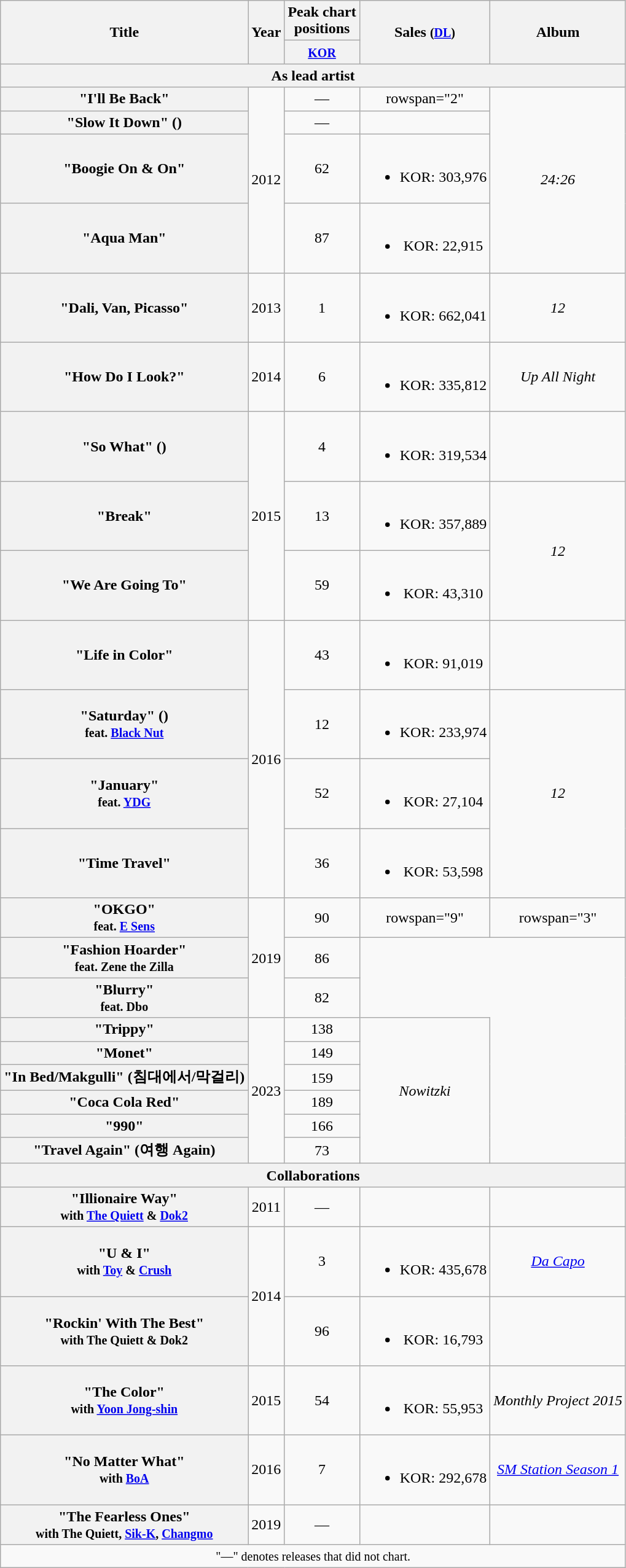<table class="wikitable plainrowheaders" style="text-align:center;">
<tr>
<th scope="col" rowspan="2">Title</th>
<th scope="col" rowspan="2">Year</th>
<th scope="col" colspan="1">Peak chart <br> positions</th>
<th scope="col" rowspan="2">Sales <small>(<a href='#'>DL</a>)</small></th>
<th scope="col" rowspan="2">Album</th>
</tr>
<tr>
<th><small><a href='#'>KOR</a></small><br></th>
</tr>
<tr>
<th scope="col" colspan="5">As lead artist</th>
</tr>
<tr>
<th scope="row">"I'll Be Back"</th>
<td rowspan="4">2012</td>
<td>—</td>
<td>rowspan="2" </td>
<td rowspan="4"><em>24:26</em></td>
</tr>
<tr>
<th scope="row">"Slow It Down" ()<br></th>
<td>—</td>
</tr>
<tr>
<th scope="row">"Boogie On & On"</th>
<td>62</td>
<td><br><ul><li>KOR: 303,976</li></ul></td>
</tr>
<tr>
<th scope="row">"Aqua Man"</th>
<td>87</td>
<td><br><ul><li>KOR: 22,915</li></ul></td>
</tr>
<tr>
<th scope="row">"Dali, Van, Picasso"</th>
<td>2013</td>
<td>1</td>
<td><br><ul><li>KOR: 662,041</li></ul></td>
<td><em>12</em></td>
</tr>
<tr>
<th scope="row">"How Do I Look?"</th>
<td>2014</td>
<td>6</td>
<td><br><ul><li>KOR: 335,812</li></ul></td>
<td><em>Up All Night</em></td>
</tr>
<tr>
<th scope="row">"So What" ()</th>
<td rowspan="3">2015</td>
<td>4</td>
<td><br><ul><li>KOR: 319,534</li></ul></td>
<td></td>
</tr>
<tr>
<th scope="row">"Break"</th>
<td>13</td>
<td><br><ul><li>KOR: 357,889</li></ul></td>
<td rowspan="2"><em>12</em></td>
</tr>
<tr>
<th scope="row">"We Are Going To"</th>
<td>59</td>
<td><br><ul><li>KOR: 43,310</li></ul></td>
</tr>
<tr>
<th scope="row">"Life in Color"</th>
<td rowspan="4">2016</td>
<td>43</td>
<td><br><ul><li>KOR: 91,019</li></ul></td>
<td></td>
</tr>
<tr>
<th scope="row">"Saturday" () <br><small>feat. <a href='#'>Black Nut</a></small></th>
<td>12</td>
<td><br><ul><li>KOR: 233,974</li></ul></td>
<td rowspan="3"><em>12</em></td>
</tr>
<tr>
<th scope="row">"January" <br><small>feat. <a href='#'>YDG</a></small></th>
<td>52</td>
<td><br><ul><li>KOR: 27,104</li></ul></td>
</tr>
<tr>
<th scope="row">"Time Travel"</th>
<td>36</td>
<td><br><ul><li>KOR: 53,598</li></ul></td>
</tr>
<tr>
<th scope="row">"OKGO"<br><small>feat. <a href='#'>E Sens</a></small></th>
<td rowspan="3">2019</td>
<td>90</td>
<td>rowspan="9" </td>
<td>rowspan="3" </td>
</tr>
<tr>
<th scope="row">"Fashion Hoarder"<br><small>feat. Zene the Zilla</small></th>
<td>86</td>
</tr>
<tr>
<th scope="row">"Blurry"<br><small>feat. Dbo</small></th>
<td>82</td>
</tr>
<tr>
<th scope="row">"Trippy"</th>
<td rowspan="6">2023</td>
<td>138</td>
<td rowspan="6"><em>Nowitzki</em></td>
</tr>
<tr>
<th scope="row">"Monet"</th>
<td>149</td>
</tr>
<tr>
<th scope="row">"In Bed/Makgulli" (침대에서/막걸리)</th>
<td>159</td>
</tr>
<tr>
<th scope="row">"Coca Cola Red"<br></th>
<td>189</td>
</tr>
<tr>
<th scope="row">"990"<br></th>
<td>166</td>
</tr>
<tr>
<th scope="row">"Travel Again" (여행 Again)<br></th>
<td>73</td>
</tr>
<tr>
<th scope="col" colspan="5">Collaborations</th>
</tr>
<tr>
<th scope="row">"Illionaire Way" <br><small>with <a href='#'>The Quiett</a> & <a href='#'>Dok2</a></small></th>
<td>2011</td>
<td>—</td>
<td></td>
<td></td>
</tr>
<tr>
<th scope="row">"U & I"<br><small>with <a href='#'>Toy</a> & <a href='#'>Crush</a></small></th>
<td rowspan="2">2014</td>
<td>3</td>
<td><br><ul><li>KOR: 435,678</li></ul></td>
<td><em><a href='#'>Da Capo</a></em></td>
</tr>
<tr>
<th scope="row">"Rockin' With The Best"<br><small>with The Quiett & Dok2</small></th>
<td>96</td>
<td><br><ul><li>KOR: 16,793</li></ul></td>
<td></td>
</tr>
<tr>
<th scope="row">"The Color" <br><small>with <a href='#'>Yoon Jong-shin</a></small></th>
<td>2015</td>
<td>54</td>
<td><br><ul><li>KOR: 55,953</li></ul></td>
<td><em>Monthly Project 2015</em></td>
</tr>
<tr>
<th scope="row">"No Matter What" <br><small>with <a href='#'>BoA</a></small></th>
<td>2016</td>
<td>7</td>
<td><br><ul><li>KOR: 292,678</li></ul></td>
<td><em><a href='#'>SM Station Season 1</a></em></td>
</tr>
<tr>
<th scope="row">"The Fearless Ones"<br><small>with The Quiett, <a href='#'>Sik-K</a>, <a href='#'>Changmo</a></small></th>
<td>2019</td>
<td>—</td>
<td></td>
<td></td>
</tr>
<tr>
<td colspan="5" align="center"><small>"—" denotes releases that did not chart.</small></td>
</tr>
</table>
